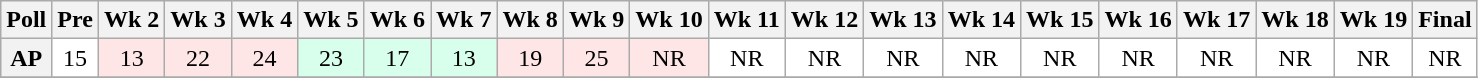<table class="wikitable" style="white-space:nowrap;text-align:center;">
<tr>
<th>Poll</th>
<th>Pre</th>
<th>Wk 2</th>
<th>Wk 3</th>
<th>Wk 4</th>
<th>Wk 5</th>
<th>Wk 6</th>
<th>Wk 7</th>
<th>Wk 8</th>
<th>Wk 9</th>
<th>Wk 10</th>
<th>Wk 11</th>
<th>Wk 12</th>
<th>Wk 13</th>
<th>Wk 14</th>
<th>Wk 15</th>
<th>Wk 16</th>
<th>Wk 17</th>
<th>Wk 18</th>
<th>Wk 19</th>
<th>Final</th>
</tr>
<tr>
<th>AP</th>
<td style="background:#FFF;">15</td>
<td style="background:#FFE6E6;">13</td>
<td style="background:#FFE6E6;">22</td>
<td style="background:#FFE6E6;">24</td>
<td style="background:#D8FFEB;">23</td>
<td style="background:#D8FFEB;">17</td>
<td style="background:#D8FFEB;">13</td>
<td style="background:#FFE6E6;">19</td>
<td style="background:#FFE6E6;">25</td>
<td style="background:#FFE6E6;">NR</td>
<td style="background:#FFF;">NR</td>
<td style="background:#FFF;">NR</td>
<td style="background:#FFF;">NR</td>
<td style="background:#FFF;">NR</td>
<td style="background:#FFF;">NR</td>
<td style="background:#FFF;">NR</td>
<td style="background:#FFF;">NR</td>
<td style="background:#FFF;">NR</td>
<td style="background:#FFF;">NR</td>
<td style="background:#FFF;">NR</td>
</tr>
<tr>
</tr>
</table>
